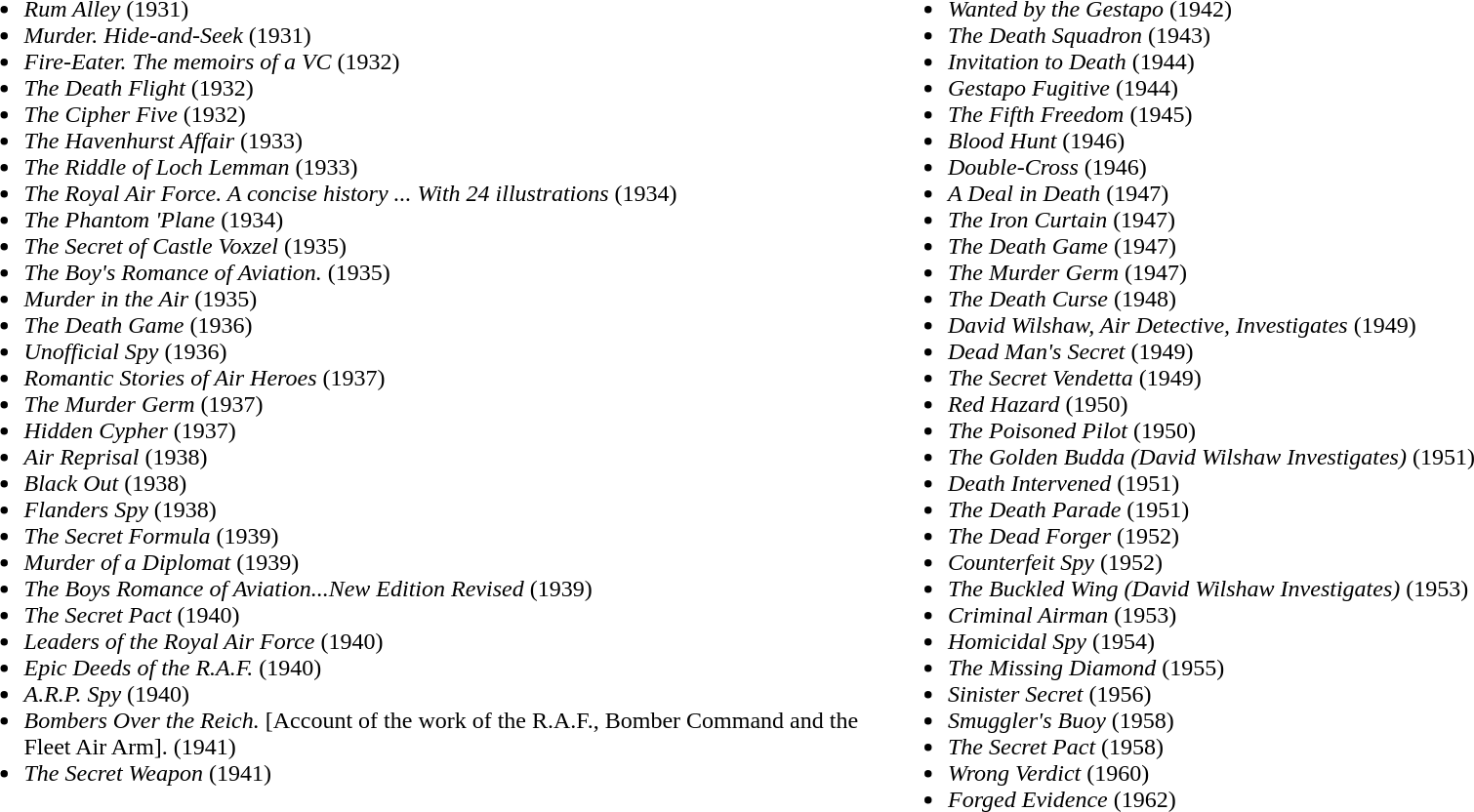<table>
<tr>
<td style="width:50%; vertical-align:top;"><br><ul><li><em>Rum Alley</em> (1931)</li><li><em>Murder. Hide-and-Seek</em> (1931)</li><li><em>Fire-Eater. The memoirs of a VC</em> (1932)</li><li><em>The Death Flight</em> (1932)</li><li><em>The Cipher Five</em> (1932)</li><li><em>The Havenhurst Affair</em> (1933)</li><li><em>The Riddle of Loch Lemman</em> (1933)</li><li><em>The Royal Air Force. A concise history ... With 24 illustrations</em> (1934)</li><li><em>The Phantom 'Plane</em> (1934)</li><li><em>The Secret of Castle Voxzel</em> (1935)</li><li><em>The Boy's Romance of Aviation.</em> (1935)</li><li><em>Murder in the Air</em> (1935)</li><li><em>The Death Game</em> (1936)</li><li><em>Unofficial Spy</em> (1936)</li><li><em>Romantic Stories of Air Heroes</em> (1937)</li><li><em>The Murder Germ</em> (1937)</li><li><em>Hidden Cypher</em> (1937)</li><li><em>Air Reprisal</em> (1938)</li><li><em>Black Out</em> (1938)</li><li><em>Flanders Spy</em> (1938)</li><li><em>The Secret Formula</em> (1939)</li><li><em>Murder of a Diplomat</em> (1939)</li><li><em>The Boys Romance of Aviation...New Edition Revised</em> (1939)</li><li><em>The Secret Pact</em> (1940)</li><li><em>Leaders of the Royal Air Force</em> (1940)</li><li><em>Epic Deeds of the R.A.F.</em> (1940)</li><li><em>A.R.P. Spy</em> (1940)</li><li><em>Bombers Over the Reich.</em> [Account of the work of the R.A.F., Bomber Command and the Fleet Air Arm]. (1941)</li><li><em>The Secret Weapon</em> (1941)</li></ul></td>
<td style="width:50%; vertical-align:top;"><br><ul><li><em>Wanted by the Gestapo</em> (1942)</li><li><em>The Death Squadron</em> (1943)</li><li><em>Invitation to Death</em> (1944)</li><li><em>Gestapo Fugitive</em> (1944)</li><li><em>The Fifth Freedom</em> (1945)</li><li><em>Blood Hunt</em> (1946)</li><li><em>Double-Cross</em> (1946)</li><li><em>A Deal in Death</em> (1947)</li><li><em>The Iron Curtain</em> (1947)</li><li><em>The Death Game</em> (1947)</li><li><em>The Murder Germ</em> (1947)</li><li><em>The Death Curse</em> (1948)</li><li><em>David Wilshaw, Air Detective, Investigates</em> (1949)</li><li><em>Dead Man's Secret</em> (1949)</li><li><em>The Secret Vendetta</em> (1949)</li><li><em>Red Hazard</em> (1950)</li><li><em>The Poisoned Pilot</em> (1950)</li><li><em>The Golden Budda (David Wilshaw Investigates)</em> (1951)</li><li><em>Death Intervened</em> (1951)</li><li><em>The Death Parade</em> (1951)</li><li><em>The Dead Forger</em> (1952)</li><li><em>Counterfeit Spy</em> (1952)</li><li><em>The Buckled Wing (David Wilshaw Investigates)</em> (1953)</li><li><em>Criminal Airman</em> (1953)</li><li><em>Homicidal Spy</em> (1954)</li><li><em>The Missing Diamond</em> (1955)</li><li><em>Sinister Secret</em> (1956)</li><li><em>Smuggler's Buoy</em> (1958)</li><li><em>The Secret Pact</em> (1958)</li><li><em>Wrong Verdict</em> (1960)</li><li><em>Forged Evidence</em> (1962)</li></ul></td>
</tr>
</table>
